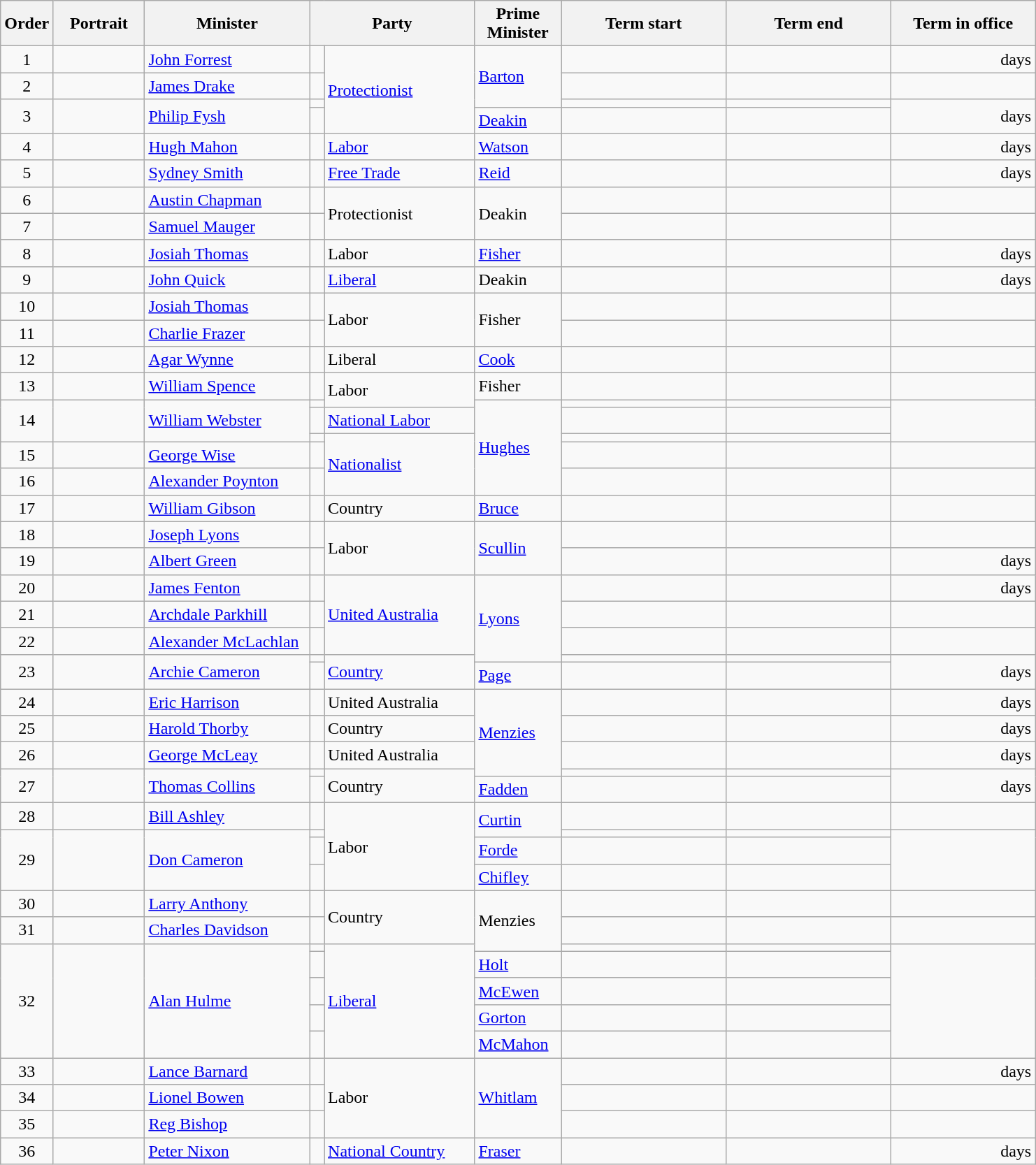<table class="wikitable">
<tr>
<th width=5>Order</th>
<th width=80>Portrait</th>
<th width=150>Minister</th>
<th width=150 colspan="2">Party</th>
<th width=75>Prime Minister</th>
<th width=150>Term start</th>
<th width=150>Term end</th>
<th width=130>Term in office</th>
</tr>
<tr>
<td align=center>1</td>
<td></td>
<td><a href='#'>John Forrest</a></td>
<td> </td>
<td rowspan="4"><a href='#'>Protectionist</a></td>
<td rowspan=3><a href='#'>Barton</a></td>
<td align=center></td>
<td align=center></td>
<td align=right> days</td>
</tr>
<tr>
<td align=center>2</td>
<td></td>
<td><a href='#'>James Drake</a></td>
<td></td>
<td align=center></td>
<td align=center></td>
<td align=right></td>
</tr>
<tr>
<td rowspan=2 align=center>3</td>
<td rowspan=2></td>
<td rowspan=2><a href='#'>Philip Fysh</a></td>
<td></td>
<td align=center></td>
<td align=center></td>
<td rowspan=2 align=right> days</td>
</tr>
<tr>
<td></td>
<td><a href='#'>Deakin</a></td>
<td align=center></td>
<td align=center></td>
</tr>
<tr>
<td align=center>4</td>
<td></td>
<td><a href='#'>Hugh Mahon</a></td>
<td></td>
<td><a href='#'>Labor</a></td>
<td><a href='#'>Watson</a></td>
<td align=center></td>
<td align=center></td>
<td align=right> days</td>
</tr>
<tr>
<td align=center>5</td>
<td></td>
<td><a href='#'>Sydney Smith</a></td>
<td></td>
<td><a href='#'>Free Trade</a></td>
<td><a href='#'>Reid</a></td>
<td align=center></td>
<td align=center></td>
<td align=right> days</td>
</tr>
<tr>
<td align=center>6</td>
<td></td>
<td><a href='#'>Austin Chapman</a></td>
<td></td>
<td rowspan=2>Protectionist</td>
<td rowspan=2>Deakin</td>
<td align=center></td>
<td align=center></td>
<td align=right></td>
</tr>
<tr>
<td align=center>7</td>
<td></td>
<td><a href='#'>Samuel Mauger</a></td>
<td></td>
<td align=center></td>
<td align=center></td>
<td align=right></td>
</tr>
<tr>
<td align=center>8</td>
<td></td>
<td><a href='#'>Josiah Thomas</a></td>
<td></td>
<td>Labor</td>
<td><a href='#'>Fisher</a></td>
<td align=center></td>
<td align=center></td>
<td align=right> days</td>
</tr>
<tr>
<td align=center>9</td>
<td></td>
<td><a href='#'>John Quick</a></td>
<td></td>
<td><a href='#'>Liberal</a></td>
<td>Deakin</td>
<td align=center></td>
<td align=center></td>
<td align=right> days</td>
</tr>
<tr>
<td align=center>10</td>
<td></td>
<td><a href='#'>Josiah Thomas</a></td>
<td></td>
<td rowspan=2>Labor</td>
<td rowspan=2>Fisher</td>
<td align=center></td>
<td align=center></td>
<td align=right></td>
</tr>
<tr>
<td align=center>11</td>
<td></td>
<td><a href='#'>Charlie Frazer</a></td>
<td></td>
<td align=center></td>
<td align=center></td>
<td align=right></td>
</tr>
<tr>
<td align=center>12</td>
<td></td>
<td><a href='#'>Agar Wynne</a></td>
<td></td>
<td>Liberal</td>
<td><a href='#'>Cook</a></td>
<td align=center></td>
<td align=center></td>
<td align=right></td>
</tr>
<tr>
<td align=center>13</td>
<td></td>
<td><a href='#'>William Spence</a></td>
<td></td>
<td rowspan=2>Labor</td>
<td>Fisher</td>
<td align=center></td>
<td align=center></td>
<td align=right></td>
</tr>
<tr>
<td rowspan=3 align=center>14</td>
<td rowspan=3></td>
<td rowspan=3><a href='#'>William Webster</a></td>
<td></td>
<td rowspan=5><a href='#'>Hughes</a></td>
<td align=center></td>
<td align=center></td>
<td rowspan=3 align=right></td>
</tr>
<tr>
<td></td>
<td><a href='#'>National Labor</a></td>
<td align=center></td>
<td align=center></td>
</tr>
<tr>
<td></td>
<td rowspan=3><a href='#'>Nationalist</a></td>
<td align=center></td>
<td align=center></td>
</tr>
<tr>
<td align=center>15</td>
<td></td>
<td><a href='#'>George Wise</a></td>
<td></td>
<td align=center></td>
<td align=center></td>
<td align=right></td>
</tr>
<tr>
<td align=center>16</td>
<td></td>
<td><a href='#'>Alexander Poynton</a></td>
<td></td>
<td align=center></td>
<td align=center></td>
<td align=right></td>
</tr>
<tr>
<td align=center>17</td>
<td></td>
<td><a href='#'>William Gibson</a></td>
<td></td>
<td rowspan=1>Country</td>
<td rowspan=1><a href='#'>Bruce</a></td>
<td align=center></td>
<td align=center></td>
<td align=right></td>
</tr>
<tr>
<td align=center>18</td>
<td></td>
<td><a href='#'>Joseph Lyons</a></td>
<td></td>
<td rowspan=2>Labor</td>
<td rowspan=2><a href='#'>Scullin</a></td>
<td align=center></td>
<td align=center></td>
<td align=right></td>
</tr>
<tr>
<td align=center>19</td>
<td></td>
<td><a href='#'>Albert Green</a></td>
<td></td>
<td align=center></td>
<td align=center></td>
<td align=right> days</td>
</tr>
<tr>
<td align=center>20</td>
<td></td>
<td><a href='#'>James Fenton</a></td>
<td></td>
<td rowspan=3><a href='#'>United Australia</a></td>
<td rowspan=4><a href='#'>Lyons</a></td>
<td align=center></td>
<td align=center></td>
<td align=right> days</td>
</tr>
<tr>
<td align=center>21</td>
<td></td>
<td><a href='#'>Archdale Parkhill</a></td>
<td></td>
<td align=center></td>
<td align=center></td>
<td align=right></td>
</tr>
<tr>
<td align=center>22</td>
<td></td>
<td><a href='#'>Alexander McLachlan</a></td>
<td></td>
<td align=center></td>
<td align=center></td>
<td align=right></td>
</tr>
<tr>
<td rowspan=2 align=center>23</td>
<td rowspan=2></td>
<td rowspan=2><a href='#'>Archie Cameron</a></td>
<td></td>
<td rowspan=2><a href='#'>Country</a></td>
<td align=center></td>
<td align=center></td>
<td rowspan=2 align=right> days</td>
</tr>
<tr>
<td></td>
<td><a href='#'>Page</a></td>
<td align=center></td>
<td align=center></td>
</tr>
<tr>
<td align=center>24</td>
<td></td>
<td><a href='#'>Eric Harrison</a></td>
<td></td>
<td>United Australia</td>
<td rowspan=4><a href='#'>Menzies</a></td>
<td align=center></td>
<td align=center></td>
<td align=right> days</td>
</tr>
<tr>
<td align=center>25</td>
<td></td>
<td><a href='#'>Harold Thorby</a></td>
<td></td>
<td>Country</td>
<td align=center></td>
<td align=center></td>
<td align=right> days</td>
</tr>
<tr>
<td align=center>26</td>
<td></td>
<td><a href='#'>George McLeay</a></td>
<td></td>
<td>United Australia</td>
<td align=center></td>
<td align=center></td>
<td align=right> days</td>
</tr>
<tr>
<td rowspan=2 align=center>27</td>
<td rowspan=2></td>
<td rowspan=2><a href='#'>Thomas Collins</a></td>
<td></td>
<td rowspan=2>Country</td>
<td align=center></td>
<td align=center></td>
<td rowspan=2 align=right> days</td>
</tr>
<tr>
<td></td>
<td><a href='#'>Fadden</a></td>
<td align=center></td>
<td align=center></td>
</tr>
<tr>
<td align=center>28</td>
<td></td>
<td><a href='#'>Bill Ashley</a></td>
<td></td>
<td rowspan=4>Labor</td>
<td rowspan=2><a href='#'>Curtin</a></td>
<td align=center></td>
<td align=center></td>
<td align=right></td>
</tr>
<tr>
<td rowspan=3 align=center>29</td>
<td rowspan=3></td>
<td rowspan=3><a href='#'>Don Cameron</a></td>
<td></td>
<td align=center></td>
<td align=center></td>
<td rowspan=3 align=right></td>
</tr>
<tr>
<td></td>
<td><a href='#'>Forde</a></td>
<td align=center></td>
<td align=center></td>
</tr>
<tr>
<td></td>
<td><a href='#'>Chifley</a></td>
<td align=center></td>
<td align=center></td>
</tr>
<tr>
<td align=center>30</td>
<td></td>
<td><a href='#'>Larry Anthony</a></td>
<td></td>
<td rowspan=2>Country</td>
<td rowspan=3>Menzies</td>
<td align=center></td>
<td align=center></td>
<td align=right></td>
</tr>
<tr>
<td align=center>31</td>
<td></td>
<td><a href='#'>Charles Davidson</a></td>
<td></td>
<td align=center></td>
<td align=center></td>
<td align=right></td>
</tr>
<tr>
<td rowspan=5 align=center>32</td>
<td rowspan=5></td>
<td rowspan=5><a href='#'>Alan Hulme</a></td>
<td></td>
<td rowspan=5><a href='#'>Liberal</a></td>
<td align=center></td>
<td align=center></td>
<td rowspan=5 align=right><strong></strong></td>
</tr>
<tr>
<td></td>
<td><a href='#'>Holt</a></td>
<td align=center></td>
<td align=center></td>
</tr>
<tr>
<td></td>
<td><a href='#'>McEwen</a></td>
<td align=center></td>
<td align=center></td>
</tr>
<tr>
<td></td>
<td><a href='#'>Gorton</a></td>
<td align=center></td>
<td align=center></td>
</tr>
<tr>
<td></td>
<td><a href='#'>McMahon</a></td>
<td align=center></td>
<td align=center></td>
</tr>
<tr>
<td align=center>33</td>
<td></td>
<td><a href='#'>Lance Barnard</a></td>
<td></td>
<td rowspan=3>Labor</td>
<td rowspan=3><a href='#'>Whitlam</a></td>
<td align=center></td>
<td align=center></td>
<td align=right> days</td>
</tr>
<tr>
<td align=center>34</td>
<td></td>
<td><a href='#'>Lionel Bowen</a></td>
<td></td>
<td align=center></td>
<td align=center></td>
<td align=right></td>
</tr>
<tr>
<td align=center>35</td>
<td></td>
<td><a href='#'>Reg Bishop</a></td>
<td></td>
<td align=center></td>
<td align=center></td>
<td align=right></td>
</tr>
<tr>
<td align=center>36</td>
<td></td>
<td><a href='#'>Peter Nixon</a></td>
<td></td>
<td><a href='#'>National Country</a></td>
<td><a href='#'>Fraser</a></td>
<td align=center></td>
<td align=center></td>
<td align=right> days</td>
</tr>
</table>
